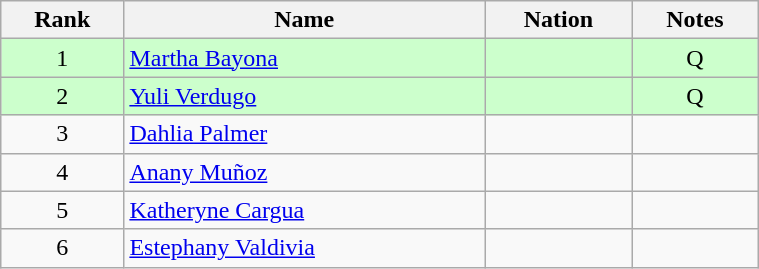<table class="wikitable sortable" style="text-align:center" width=40%>
<tr>
<th>Rank</th>
<th>Name</th>
<th>Nation</th>
<th>Notes</th>
</tr>
<tr bgcolor=ccffcc>
<td>1</td>
<td align=left><a href='#'>Martha Bayona</a></td>
<td align=left></td>
<td>Q</td>
</tr>
<tr bgcolor=ccffcc>
<td>2</td>
<td align=left><a href='#'>Yuli Verdugo</a></td>
<td align=left></td>
<td>Q</td>
</tr>
<tr>
<td>3</td>
<td align=left><a href='#'>Dahlia Palmer</a></td>
<td align=left></td>
<td></td>
</tr>
<tr>
<td>4</td>
<td align=left><a href='#'>Anany Muñoz</a></td>
<td align=left></td>
<td></td>
</tr>
<tr>
<td>5</td>
<td align=left><a href='#'>Katheryne Cargua</a></td>
<td align=left></td>
<td></td>
</tr>
<tr>
<td>6</td>
<td align=left><a href='#'>Estephany Valdivia</a></td>
<td align=left></td>
<td></td>
</tr>
</table>
